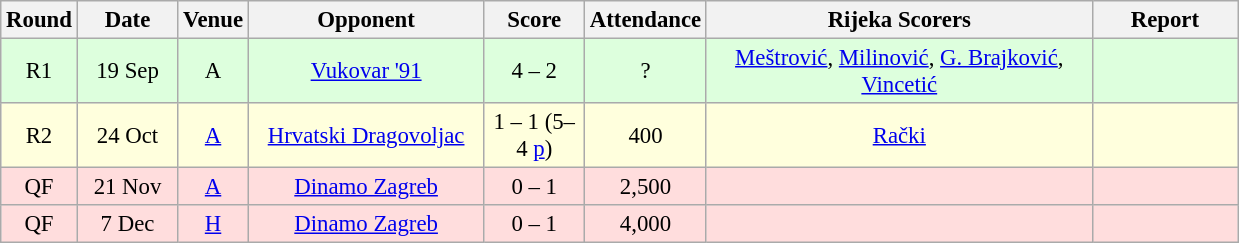<table class="wikitable sortable" style="text-align: center; font-size:95%;">
<tr>
<th width="30">Round</th>
<th width="60">Date</th>
<th width="20">Venue</th>
<th width="150">Opponent</th>
<th width="60">Score</th>
<th width="40">Attendance</th>
<th width="250">Rijeka Scorers</th>
<th width="90" class="unsortable">Report</th>
</tr>
<tr bgcolor="#ddffdd">
<td>R1</td>
<td>19 Sep</td>
<td>A</td>
<td><a href='#'>Vukovar '91</a></td>
<td>4 – 2</td>
<td>?</td>
<td><a href='#'>Meštrović</a>, <a href='#'>Milinović</a>, <a href='#'>G. Brajković</a>, <a href='#'>Vincetić</a></td>
<td></td>
</tr>
<tr bgcolor="#ffffdd">
<td>R2</td>
<td>24 Oct</td>
<td><a href='#'>A</a></td>
<td><a href='#'>Hrvatski Dragovoljac</a></td>
<td>1 – 1 (5–4 <a href='#'>p</a>)</td>
<td>400</td>
<td><a href='#'>Rački</a></td>
<td></td>
</tr>
<tr bgcolor="#ffdddd">
<td>QF</td>
<td>21 Nov</td>
<td><a href='#'>A</a></td>
<td><a href='#'>Dinamo Zagreb</a></td>
<td>0 – 1</td>
<td>2,500</td>
<td></td>
<td></td>
</tr>
<tr bgcolor="#ffdddd">
<td>QF</td>
<td>7 Dec</td>
<td><a href='#'>H</a></td>
<td><a href='#'>Dinamo Zagreb</a></td>
<td>0 – 1</td>
<td>4,000</td>
<td></td>
<td></td>
</tr>
</table>
